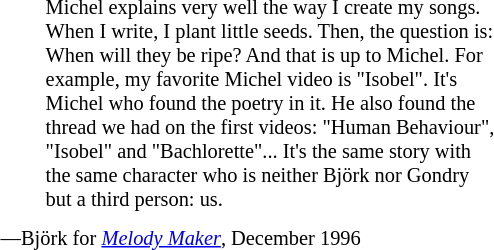<table width="27%" cellpadding="5" align="right" style="font-size:85%;border-collapse:collapse; background-color:transparent; border-style:none;">
<tr>
<td width="20" valign=top></td>
<td align="left">Michel explains very well the way I create my songs. When I write, I plant little seeds. Then, the question is: When will they be ripe? And that is up to Michel. For example, my favorite Michel video is "Isobel". It's Michel who found the poetry in it. He also found the thread we had on the first videos: "Human Behaviour", "Isobel" and "Bachlorette"... It's the same story with the same character who is neither Björk nor Gondry but a third person: us.</td>
</tr>
<tr>
<td colspan="3"><div>—Björk for <em><a href='#'>Melody Maker</a></em>, December 1996</div></td>
</tr>
</table>
